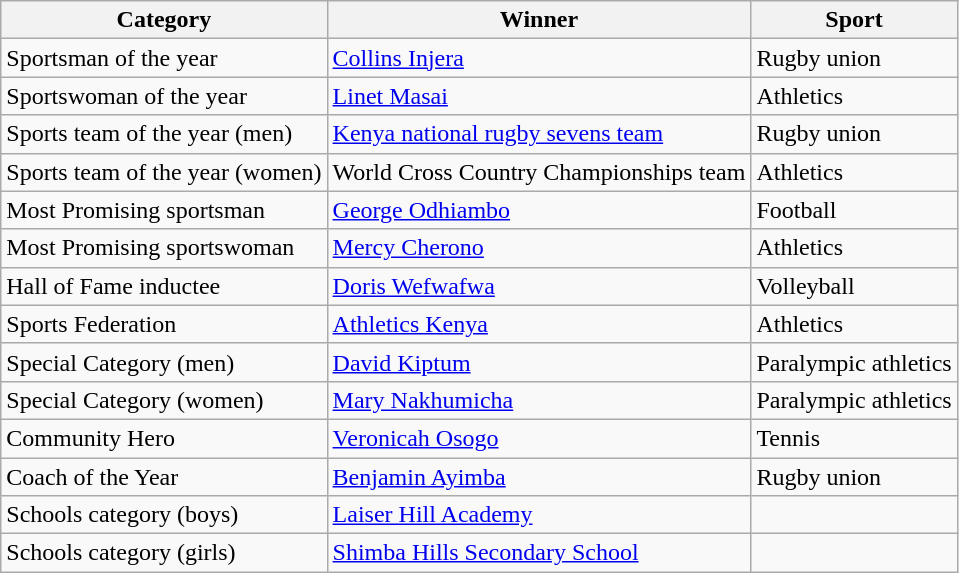<table class="wikitable">
<tr>
<th>Category</th>
<th>Winner</th>
<th>Sport</th>
</tr>
<tr>
<td>Sportsman of the year</td>
<td><a href='#'>Collins Injera</a></td>
<td>Rugby union</td>
</tr>
<tr>
<td>Sportswoman of the year</td>
<td><a href='#'>Linet Masai</a></td>
<td>Athletics</td>
</tr>
<tr>
<td>Sports team of the year (men)</td>
<td><a href='#'>Kenya national rugby sevens team</a></td>
<td>Rugby union</td>
</tr>
<tr>
<td>Sports team of the year (women)</td>
<td>World Cross Country Championships team</td>
<td>Athletics</td>
</tr>
<tr>
<td>Most Promising sportsman</td>
<td><a href='#'>George Odhiambo</a></td>
<td>Football</td>
</tr>
<tr>
<td>Most Promising sportswoman</td>
<td><a href='#'>Mercy Cherono</a></td>
<td>Athletics</td>
</tr>
<tr>
<td>Hall of Fame inductee</td>
<td><a href='#'>Doris Wefwafwa</a></td>
<td>Volleyball</td>
</tr>
<tr>
<td>Sports Federation</td>
<td><a href='#'>Athletics Kenya</a></td>
<td>Athletics</td>
</tr>
<tr>
<td>Special Category (men)</td>
<td><a href='#'>David Kiptum</a></td>
<td>Paralympic athletics</td>
</tr>
<tr>
<td>Special Category (women)</td>
<td><a href='#'>Mary Nakhumicha</a></td>
<td>Paralympic athletics</td>
</tr>
<tr>
<td>Community Hero</td>
<td><a href='#'>Veronicah Osogo</a></td>
<td>Tennis</td>
</tr>
<tr>
<td>Coach of the Year</td>
<td><a href='#'>Benjamin Ayimba</a></td>
<td>Rugby union</td>
</tr>
<tr>
<td>Schools category (boys)</td>
<td><a href='#'>Laiser Hill Academy</a></td>
<td></td>
</tr>
<tr>
<td>Schools category (girls)</td>
<td><a href='#'>Shimba Hills Secondary School</a></td>
<td></td>
</tr>
</table>
